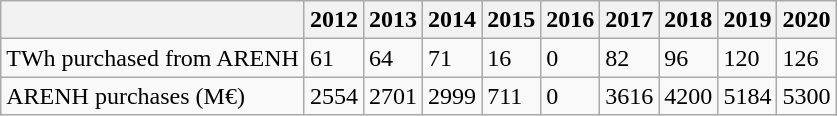<table class="wikitable">
<tr>
<th></th>
<th>2012</th>
<th>2013</th>
<th>2014</th>
<th>2015</th>
<th>2016</th>
<th>2017</th>
<th>2018</th>
<th>2019</th>
<th>2020</th>
</tr>
<tr>
<td>TWh purchased from ARENH</td>
<td>61</td>
<td>64</td>
<td>71</td>
<td>16</td>
<td>0</td>
<td>82</td>
<td>96</td>
<td>120</td>
<td>126</td>
</tr>
<tr>
<td>ARENH purchases (M€)</td>
<td>2554</td>
<td>2701</td>
<td>2999</td>
<td>711</td>
<td>0</td>
<td>3616</td>
<td>4200</td>
<td>5184</td>
<td>5300</td>
</tr>
</table>
